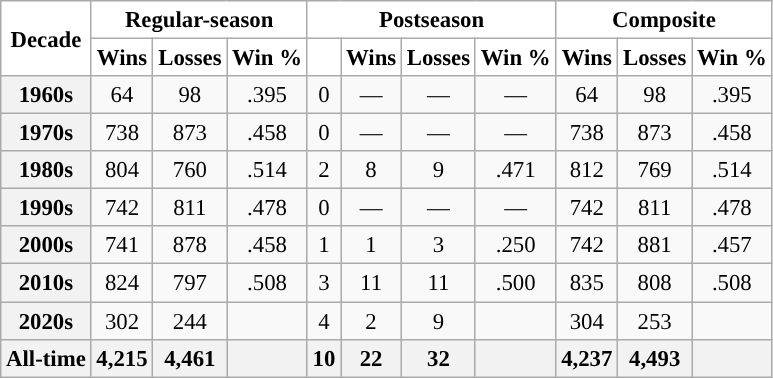<table class="wikitable sortable plainrowheaders" style="font-size: 95%; text-align:center;">
<tr>
<th rowspan="2" scope="col" style="background-color:#ffffff; border-top:#">Decade</th>
<th colspan="3" scope="col" style="background-color:#ffffff; border-top:#">Regular-season</th>
<th colspan="4" scope="col" style="background-color:#ffffff; border-top:#">Postseason</th>
<th colspan="3" scope="col" style="background-color:#ffffff; border-top:#">Composite</th>
</tr>
<tr>
<th scope="col" style="background-color:#ffffff; border-bottom:#">Wins</th>
<th scope="col" style="background-color:#ffffff; border-bottom:#">Losses</th>
<th scope="col" style="background-color:#ffffff; border-bottom:#">Win %</th>
<th scope="col" style="background-color:#ffffff; border-bottom:#"></th>
<th scope="col" style="background-color:#ffffff; border-bottom:#">Wins</th>
<th scope="col" style="background-color:#ffffff; border-bottom:#">Losses</th>
<th scope="col" style="background-color:#ffffff; border-bottom:#">Win %</th>
<th scope="col" style="background-color:#ffffff; border-bottom:#">Wins</th>
<th scope="col" style="background-color:#ffffff; border-bottom:#">Losses</th>
<th scope="col" style="background-color:#ffffff; border-bottom:#">Win %</th>
</tr>
<tr>
<th scope="row">1960s</th>
<td>64</td>
<td>98</td>
<td>.395</td>
<td>0</td>
<td>—</td>
<td>—</td>
<td>—</td>
<td>64</td>
<td>98</td>
<td>.395</td>
</tr>
<tr>
<th scope="row">1970s</th>
<td>738</td>
<td>873</td>
<td>.458</td>
<td>0</td>
<td>—</td>
<td>—</td>
<td>—</td>
<td>738</td>
<td>873</td>
<td>.458</td>
</tr>
<tr>
<th scope="row">1980s</th>
<td>804</td>
<td>760</td>
<td>.514</td>
<td>2</td>
<td>8</td>
<td>9</td>
<td>.471</td>
<td>812</td>
<td>769</td>
<td>.514</td>
</tr>
<tr>
<th scope="row">1990s</th>
<td>742</td>
<td>811</td>
<td>.478</td>
<td>0</td>
<td>—</td>
<td>—</td>
<td>—</td>
<td>742</td>
<td>811</td>
<td>.478</td>
</tr>
<tr>
<th scope="row">2000s</th>
<td>741</td>
<td>878</td>
<td>.458</td>
<td>1</td>
<td>1</td>
<td>3</td>
<td>.250</td>
<td>742</td>
<td>881</td>
<td>.457</td>
</tr>
<tr>
<th scope="row">2010s</th>
<td>824</td>
<td>797</td>
<td>.508</td>
<td>3</td>
<td>11</td>
<td>11</td>
<td>.500</td>
<td>835</td>
<td>808</td>
<td>.508</td>
</tr>
<tr>
<th scope="row">2020s</th>
<td>302</td>
<td>244</td>
<td></td>
<td>4</td>
<td>2</td>
<td>9</td>
<td></td>
<td>304</td>
<td>253</td>
<td></td>
</tr>
<tr>
<th scope="row"><strong>All-time</strong></th>
<th>4,215</th>
<th>4,461</th>
<th></th>
<th>10</th>
<th>22</th>
<th>32</th>
<th></th>
<th>4,237</th>
<th>4,493</th>
<th></th>
</tr>
</table>
